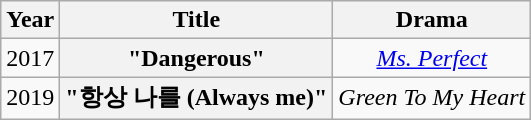<table class="wikitable plainrowheaders" style="text-align:center">
<tr>
<th scope="col">Year</th>
<th scope="col">Title</th>
<th>Drama</th>
</tr>
<tr>
<td>2017</td>
<th scope="row">"Dangerous"</th>
<td style="text-align:center"><em><a href='#'>Ms. Perfect</a></em></td>
</tr>
<tr>
<td>2019</td>
<th scope="row">"항상 나를 (Always me)"</th>
<td style="text-align:center"><em>Green To My Heart</em></td>
</tr>
</table>
